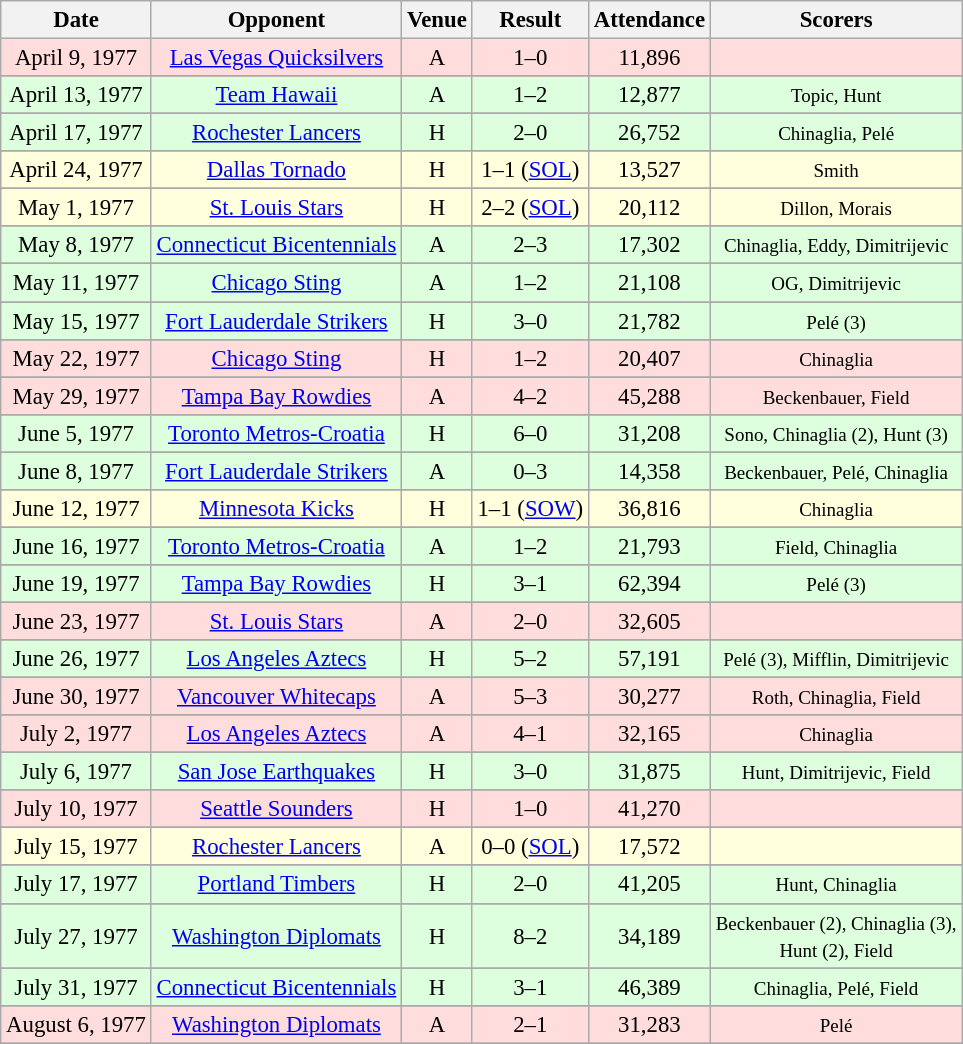<table class="wikitable" style="font-size:95%; text-align:center">
<tr>
<th>Date</th>
<th>Opponent</th>
<th>Venue</th>
<th>Result</th>
<th>Attendance</th>
<th>Scorers</th>
</tr>
<tr bgcolor="#ffdddd">
<td>April 9, 1977</td>
<td><a href='#'>Las Vegas Quicksilvers</a></td>
<td>A</td>
<td>1–0</td>
<td>11,896</td>
<td><small></small></td>
</tr>
<tr>
</tr>
<tr bgcolor="#ddffdd">
<td>April 13, 1977</td>
<td><a href='#'>Team Hawaii</a></td>
<td>A</td>
<td>1–2</td>
<td>12,877</td>
<td><small>Topic, Hunt</small></td>
</tr>
<tr>
</tr>
<tr bgcolor="#ddffdd">
<td>April 17, 1977</td>
<td><a href='#'>Rochester Lancers</a></td>
<td>H</td>
<td>2–0</td>
<td>26,752</td>
<td><small>Chinaglia, Pelé</small></td>
</tr>
<tr>
</tr>
<tr bgcolor="#ffffdd">
<td>April 24, 1977</td>
<td><a href='#'>Dallas Tornado</a></td>
<td>H</td>
<td>1–1 (<a href='#'>SOL</a>)</td>
<td>13,527</td>
<td><small>Smith</small></td>
</tr>
<tr>
</tr>
<tr bgcolor="#ffffdd">
<td>May 1, 1977</td>
<td><a href='#'>St. Louis Stars</a></td>
<td>H</td>
<td>2–2 (<a href='#'>SOL</a>)</td>
<td>20,112</td>
<td><small>Dillon, Morais</small></td>
</tr>
<tr>
</tr>
<tr bgcolor="#ddffdd">
<td>May 8, 1977</td>
<td><a href='#'>Connecticut Bicentennials</a></td>
<td>A</td>
<td>2–3</td>
<td>17,302</td>
<td><small>Chinaglia, Eddy, Dimitrijevic</small></td>
</tr>
<tr>
</tr>
<tr bgcolor="#ddffdd">
<td>May 11, 1977</td>
<td><a href='#'>Chicago Sting</a></td>
<td>A</td>
<td>1–2</td>
<td>21,108</td>
<td><small>OG, Dimitrijevic</small></td>
</tr>
<tr>
</tr>
<tr bgcolor="#ddffdd">
<td>May 15, 1977</td>
<td><a href='#'>Fort Lauderdale Strikers</a></td>
<td>H</td>
<td>3–0</td>
<td>21,782</td>
<td><small>Pelé (3)</small></td>
</tr>
<tr>
</tr>
<tr bgcolor="#ffdddd">
<td>May 22, 1977</td>
<td><a href='#'>Chicago Sting</a></td>
<td>H</td>
<td>1–2</td>
<td>20,407</td>
<td><small>Chinaglia</small></td>
</tr>
<tr>
</tr>
<tr bgcolor="#ffdddd">
<td>May 29, 1977</td>
<td><a href='#'>Tampa Bay Rowdies</a></td>
<td>A</td>
<td>4–2</td>
<td>45,288</td>
<td><small>Beckenbauer, Field</small></td>
</tr>
<tr>
</tr>
<tr bgcolor="#ddffdd">
<td>June 5, 1977</td>
<td><a href='#'>Toronto Metros-Croatia</a></td>
<td>H</td>
<td>6–0</td>
<td>31,208</td>
<td><small>Sono, Chinaglia (2), Hunt (3)</small></td>
</tr>
<tr>
</tr>
<tr bgcolor="#ddffdd">
<td>June 8, 1977</td>
<td><a href='#'>Fort Lauderdale Strikers</a></td>
<td>A</td>
<td>0–3</td>
<td>14,358</td>
<td><small>Beckenbauer, Pelé, Chinaglia</small></td>
</tr>
<tr>
</tr>
<tr bgcolor="#ffffdd">
<td>June 12, 1977</td>
<td><a href='#'>Minnesota Kicks</a></td>
<td>H</td>
<td>1–1 (<a href='#'>SOW</a>)</td>
<td>36,816</td>
<td><small>Chinaglia</small></td>
</tr>
<tr>
</tr>
<tr bgcolor="#ddffdd">
<td>June 16, 1977</td>
<td><a href='#'>Toronto Metros-Croatia</a></td>
<td>A</td>
<td>1–2</td>
<td>21,793</td>
<td><small>Field, Chinaglia</small></td>
</tr>
<tr>
</tr>
<tr bgcolor="#ddffdd">
<td>June 19, 1977</td>
<td><a href='#'>Tampa Bay Rowdies</a></td>
<td>H</td>
<td>3–1</td>
<td>62,394</td>
<td><small>Pelé (3)</small></td>
</tr>
<tr>
</tr>
<tr bgcolor="#ffdddd">
<td>June 23, 1977</td>
<td><a href='#'>St. Louis Stars</a></td>
<td>A</td>
<td>2–0</td>
<td>32,605</td>
<td><small></small></td>
</tr>
<tr>
</tr>
<tr bgcolor="#ddffdd">
<td>June 26, 1977</td>
<td><a href='#'>Los Angeles Aztecs</a></td>
<td>H</td>
<td>5–2</td>
<td>57,191</td>
<td><small>Pelé (3), Mifflin, Dimitrijevic</small></td>
</tr>
<tr>
</tr>
<tr bgcolor="#ffdddd">
<td>June 30, 1977</td>
<td><a href='#'>Vancouver Whitecaps</a></td>
<td>A</td>
<td>5–3</td>
<td>30,277</td>
<td><small>Roth, Chinaglia, Field</small></td>
</tr>
<tr>
</tr>
<tr bgcolor="#ffdddd">
<td>July 2, 1977</td>
<td><a href='#'>Los Angeles Aztecs</a></td>
<td>A</td>
<td>4–1</td>
<td>32,165</td>
<td><small>Chinaglia</small></td>
</tr>
<tr>
</tr>
<tr bgcolor="#ddffdd">
<td>July 6, 1977</td>
<td><a href='#'>San Jose Earthquakes</a></td>
<td>H</td>
<td>3–0</td>
<td>31,875</td>
<td><small>Hunt, Dimitrijevic, Field</small></td>
</tr>
<tr>
</tr>
<tr bgcolor="#ffdddd">
<td>July 10, 1977</td>
<td><a href='#'>Seattle Sounders</a></td>
<td>H</td>
<td>1–0</td>
<td>41,270</td>
<td><small></small></td>
</tr>
<tr>
</tr>
<tr bgcolor="#ffffdd">
<td>July 15, 1977</td>
<td><a href='#'>Rochester Lancers</a></td>
<td>A</td>
<td>0–0 (<a href='#'>SOL</a>)</td>
<td>17,572</td>
<td><small></small></td>
</tr>
<tr>
</tr>
<tr bgcolor="#ddffdd">
<td>July 17, 1977</td>
<td><a href='#'>Portland Timbers</a></td>
<td>H</td>
<td>2–0</td>
<td>41,205</td>
<td><small>Hunt, Chinaglia</small></td>
</tr>
<tr>
</tr>
<tr bgcolor="#ddffdd">
<td>July 27, 1977</td>
<td><a href='#'>Washington Diplomats</a></td>
<td>H</td>
<td>8–2</td>
<td>34,189</td>
<td><small>Beckenbauer (2), Chinaglia (3),<br> Hunt (2), Field</small></td>
</tr>
<tr>
</tr>
<tr bgcolor="#ddffdd">
<td>July 31, 1977</td>
<td><a href='#'>Connecticut Bicentennials</a></td>
<td>H</td>
<td>3–1</td>
<td>46,389</td>
<td><small>Chinaglia, Pelé, Field</small></td>
</tr>
<tr>
</tr>
<tr bgcolor="#ffdddd">
<td>August 6, 1977</td>
<td><a href='#'>Washington Diplomats</a></td>
<td>A</td>
<td>2–1</td>
<td>31,283</td>
<td><small>Pelé</small></td>
</tr>
<tr>
</tr>
</table>
